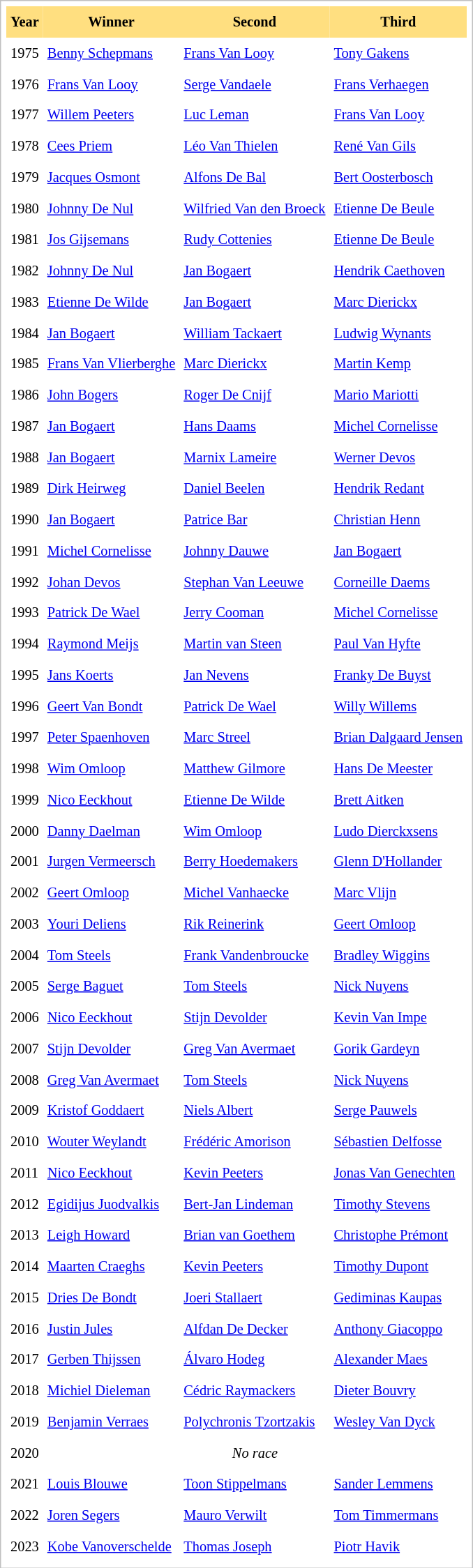<table cellpadding="4" cellspacing="0"  style="border: 1px solid silver; color: black; margin: 0 0 0.5em 0; background-color: white; padding: 5px; text-align: left; font-size:85%; vertical-align: top; line-height:1.6em;">
<tr>
<th scope=col; align="center" bgcolor="FFDF80">Year</th>
<th scope=col; align="center" bgcolor="FFDF80">Winner</th>
<th scope=col; align="center" bgcolor="FFDF80">Second</th>
<th scope=col; align="center" bgcolor="FFDF80">Third</th>
</tr>
<tr>
<td>1975</td>
<td> <a href='#'>Benny Schepmans</a></td>
<td> <a href='#'>Frans Van Looy</a></td>
<td> <a href='#'>Tony Gakens</a></td>
</tr>
<tr>
<td>1976</td>
<td> <a href='#'>Frans Van Looy</a></td>
<td> <a href='#'>Serge Vandaele</a></td>
<td> <a href='#'>Frans Verhaegen</a></td>
</tr>
<tr>
<td>1977</td>
<td> <a href='#'>Willem Peeters</a></td>
<td> <a href='#'>Luc Leman</a></td>
<td> <a href='#'>Frans Van Looy</a></td>
</tr>
<tr>
<td>1978</td>
<td> <a href='#'>Cees Priem</a></td>
<td> <a href='#'>Léo Van Thielen</a></td>
<td> <a href='#'>René Van Gils</a></td>
</tr>
<tr>
<td>1979</td>
<td> <a href='#'>Jacques Osmont</a></td>
<td> <a href='#'>Alfons De Bal</a></td>
<td> <a href='#'>Bert Oosterbosch</a></td>
</tr>
<tr>
<td>1980</td>
<td> <a href='#'>Johnny De Nul</a></td>
<td> <a href='#'>Wilfried Van den Broeck</a></td>
<td> <a href='#'>Etienne De Beule</a></td>
</tr>
<tr>
<td>1981</td>
<td> <a href='#'>Jos Gijsemans</a></td>
<td> <a href='#'>Rudy Cottenies</a></td>
<td> <a href='#'>Etienne De Beule</a></td>
</tr>
<tr>
<td>1982</td>
<td> <a href='#'>Johnny De Nul</a></td>
<td> <a href='#'>Jan Bogaert</a></td>
<td> <a href='#'>Hendrik Caethoven</a></td>
</tr>
<tr>
<td>1983</td>
<td> <a href='#'>Etienne De Wilde</a></td>
<td> <a href='#'>Jan Bogaert</a></td>
<td> <a href='#'>Marc Dierickx</a></td>
</tr>
<tr>
<td>1984</td>
<td> <a href='#'>Jan Bogaert</a></td>
<td> <a href='#'>William Tackaert</a></td>
<td> <a href='#'>Ludwig Wynants</a></td>
</tr>
<tr>
<td>1985</td>
<td> <a href='#'>Frans Van Vlierberghe</a></td>
<td> <a href='#'>Marc Dierickx</a></td>
<td> <a href='#'>Martin Kemp</a></td>
</tr>
<tr>
<td>1986</td>
<td> <a href='#'>John Bogers</a></td>
<td> <a href='#'>Roger De Cnijf</a></td>
<td> <a href='#'>Mario Mariotti</a></td>
</tr>
<tr>
<td>1987</td>
<td> <a href='#'>Jan Bogaert</a></td>
<td> <a href='#'>Hans Daams</a></td>
<td> <a href='#'>Michel Cornelisse</a></td>
</tr>
<tr>
<td>1988</td>
<td> <a href='#'>Jan Bogaert</a></td>
<td> <a href='#'>Marnix Lameire</a></td>
<td> <a href='#'>Werner Devos</a></td>
</tr>
<tr>
<td>1989</td>
<td> <a href='#'>Dirk Heirweg</a></td>
<td> <a href='#'>Daniel Beelen</a></td>
<td> <a href='#'>Hendrik Redant</a></td>
</tr>
<tr>
<td>1990</td>
<td> <a href='#'>Jan Bogaert</a></td>
<td> <a href='#'>Patrice Bar</a></td>
<td> <a href='#'>Christian Henn</a></td>
</tr>
<tr>
<td>1991</td>
<td> <a href='#'>Michel Cornelisse</a></td>
<td> <a href='#'>Johnny Dauwe</a></td>
<td> <a href='#'>Jan Bogaert</a></td>
</tr>
<tr>
<td>1992</td>
<td> <a href='#'>Johan Devos</a></td>
<td> <a href='#'>Stephan Van Leeuwe</a></td>
<td> <a href='#'>Corneille Daems</a></td>
</tr>
<tr>
<td>1993</td>
<td> <a href='#'>Patrick De Wael</a></td>
<td> <a href='#'>Jerry Cooman</a></td>
<td> <a href='#'>Michel Cornelisse</a></td>
</tr>
<tr>
<td>1994</td>
<td> <a href='#'>Raymond Meijs</a></td>
<td> <a href='#'>Martin van Steen</a></td>
<td> <a href='#'>Paul Van Hyfte</a></td>
</tr>
<tr>
<td>1995</td>
<td> <a href='#'>Jans Koerts</a></td>
<td> <a href='#'>Jan Nevens</a></td>
<td> <a href='#'>Franky De Buyst</a></td>
</tr>
<tr>
<td>1996</td>
<td> <a href='#'>Geert Van Bondt</a></td>
<td> <a href='#'>Patrick De Wael</a></td>
<td> <a href='#'>Willy Willems</a></td>
</tr>
<tr>
<td>1997</td>
<td> <a href='#'>Peter Spaenhoven</a></td>
<td> <a href='#'>Marc Streel</a></td>
<td> <a href='#'>Brian Dalgaard Jensen</a></td>
</tr>
<tr>
<td>1998</td>
<td> <a href='#'>Wim Omloop</a></td>
<td> <a href='#'>Matthew Gilmore</a></td>
<td> <a href='#'>Hans De Meester</a></td>
</tr>
<tr>
<td>1999</td>
<td> <a href='#'>Nico Eeckhout</a></td>
<td> <a href='#'>Etienne De Wilde</a></td>
<td> <a href='#'>Brett Aitken</a></td>
</tr>
<tr>
<td>2000</td>
<td> <a href='#'>Danny Daelman</a></td>
<td> <a href='#'>Wim Omloop</a></td>
<td> <a href='#'>Ludo Dierckxsens</a></td>
</tr>
<tr>
<td>2001</td>
<td> <a href='#'>Jurgen Vermeersch</a></td>
<td> <a href='#'>Berry Hoedemakers</a></td>
<td> <a href='#'>Glenn D'Hollander</a></td>
</tr>
<tr>
<td>2002</td>
<td> <a href='#'>Geert Omloop</a></td>
<td> <a href='#'>Michel Vanhaecke</a></td>
<td> <a href='#'>Marc Vlijn</a></td>
</tr>
<tr>
<td>2003</td>
<td> <a href='#'>Youri Deliens</a></td>
<td> <a href='#'>Rik Reinerink</a></td>
<td> <a href='#'>Geert Omloop</a></td>
</tr>
<tr>
<td>2004</td>
<td> <a href='#'>Tom Steels</a></td>
<td> <a href='#'>Frank Vandenbroucke</a></td>
<td> <a href='#'>Bradley Wiggins</a></td>
</tr>
<tr>
<td>2005</td>
<td> <a href='#'>Serge Baguet</a></td>
<td> <a href='#'>Tom Steels</a></td>
<td> <a href='#'>Nick Nuyens</a></td>
</tr>
<tr>
<td>2006</td>
<td> <a href='#'>Nico Eeckhout</a></td>
<td> <a href='#'>Stijn Devolder</a></td>
<td> <a href='#'>Kevin Van Impe</a></td>
</tr>
<tr>
<td>2007</td>
<td> <a href='#'>Stijn Devolder</a></td>
<td> <a href='#'>Greg Van Avermaet</a></td>
<td> <a href='#'>Gorik Gardeyn</a></td>
</tr>
<tr>
<td>2008</td>
<td> <a href='#'>Greg Van Avermaet</a></td>
<td> <a href='#'>Tom Steels</a></td>
<td> <a href='#'>Nick Nuyens</a></td>
</tr>
<tr>
<td>2009</td>
<td> <a href='#'>Kristof Goddaert</a></td>
<td> <a href='#'>Niels Albert</a></td>
<td> <a href='#'>Serge Pauwels</a></td>
</tr>
<tr>
<td>2010</td>
<td> <a href='#'>Wouter Weylandt</a></td>
<td> <a href='#'>Frédéric Amorison</a></td>
<td> <a href='#'>Sébastien Delfosse</a></td>
</tr>
<tr>
<td>2011</td>
<td> <a href='#'>Nico Eeckhout</a></td>
<td> <a href='#'>Kevin Peeters</a></td>
<td> <a href='#'>Jonas Van Genechten</a></td>
</tr>
<tr>
<td>2012</td>
<td> <a href='#'>Egidijus Juodvalkis</a></td>
<td> <a href='#'>Bert-Jan Lindeman</a></td>
<td> <a href='#'>Timothy Stevens</a></td>
</tr>
<tr>
<td>2013</td>
<td> <a href='#'>Leigh Howard</a></td>
<td> <a href='#'>Brian van Goethem</a></td>
<td> <a href='#'>Christophe Prémont</a></td>
</tr>
<tr>
<td>2014</td>
<td> <a href='#'>Maarten Craeghs</a></td>
<td> <a href='#'>Kevin Peeters</a></td>
<td> <a href='#'>Timothy Dupont</a></td>
</tr>
<tr>
<td>2015</td>
<td> <a href='#'>Dries De Bondt</a></td>
<td> <a href='#'>Joeri Stallaert</a></td>
<td> <a href='#'>Gediminas Kaupas</a></td>
</tr>
<tr>
<td>2016</td>
<td> <a href='#'>Justin Jules</a></td>
<td> <a href='#'>Alfdan De Decker</a></td>
<td> <a href='#'>Anthony Giacoppo</a></td>
</tr>
<tr>
<td>2017</td>
<td> <a href='#'>Gerben Thijssen</a></td>
<td> <a href='#'>Álvaro Hodeg</a></td>
<td> <a href='#'>Alexander Maes</a></td>
</tr>
<tr>
<td>2018</td>
<td> <a href='#'>Michiel Dieleman</a></td>
<td> <a href='#'>Cédric Raymackers</a></td>
<td> <a href='#'>Dieter Bouvry</a></td>
</tr>
<tr>
<td>2019</td>
<td> <a href='#'>Benjamin Verraes</a></td>
<td> <a href='#'>Polychronis Tzortzakis</a></td>
<td> <a href='#'>Wesley Van Dyck</a></td>
</tr>
<tr>
<td>2020</td>
<td colspan=3 align=center><em>No race</em></td>
</tr>
<tr>
<td>2021</td>
<td> <a href='#'>Louis Blouwe</a></td>
<td> <a href='#'>Toon Stippelmans</a></td>
<td> <a href='#'>Sander Lemmens</a></td>
</tr>
<tr>
<td>2022</td>
<td> <a href='#'>Joren Segers</a></td>
<td> <a href='#'>Mauro Verwilt</a></td>
<td> <a href='#'>Tom Timmermans</a></td>
</tr>
<tr>
<td>2023</td>
<td> <a href='#'>Kobe Vanoverschelde</a></td>
<td> <a href='#'>Thomas Joseph</a></td>
<td> <a href='#'>Piotr Havik</a></td>
</tr>
</table>
